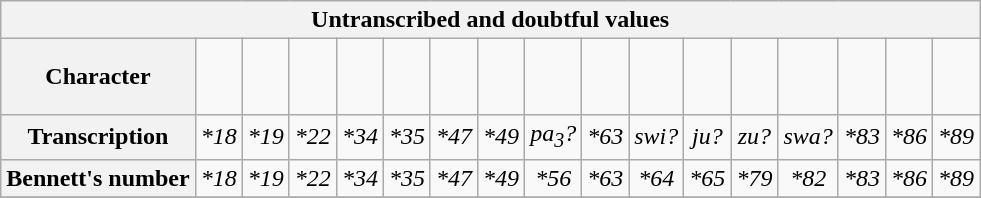<table class="wikitable" style="text-align:center;">
<tr>
<th colspan=30>Untranscribed and doubtful values</th>
</tr>
<tr>
<th>Character</th>
<td style="font-size: 200%;"> <br></td>
<td style="font-size: 200%;"> <br></td>
<td style="font-size: 200%;"> <br></td>
<td style="font-size: 200%;"> <br></td>
<td></td>
<td style="font-size: 200%;"> <br></td>
<td style="font-size: 200%;"> <br></td>
<td style="font-size: 200%;"> <br></td>
<td style="font-size: 200%;"> <br></td>
<td style="font-size: 200%;"> <br></td>
<td style="font-size: 200%;"> <br></td>
<td style="font-size: 200%;"> <br></td>
<td style="font-size: 200%;"> <br></td>
<td style="font-size: 200%;"> <br></td>
<td style="font-size: 200%;"> <br></td>
<td style="font-size: 200%;"> <br></td>
</tr>
<tr>
<th>Transcription</th>
<td><em>*18</em></td>
<td><em>*19</em></td>
<td><em>*22</em></td>
<td><em>*34</em></td>
<td><em>*35</em></td>
<td><em>*47</em></td>
<td><em>*49</em></td>
<td><em>pa<sub>3</sub>?</em></td>
<td><em>*63</em></td>
<td><em>swi?</em></td>
<td><em>ju?</em></td>
<td><em>zu?</em></td>
<td><em>swa?</em></td>
<td><em>*83</em></td>
<td><em>*86</em></td>
<td><em>*89</em></td>
</tr>
<tr>
<th>Bennett's number</th>
<td><em>*18</em></td>
<td><em>*19</em></td>
<td><em>*22</em></td>
<td><em>*34</em></td>
<td><em>*35</em></td>
<td><em>*47</em></td>
<td><em>*49</em></td>
<td><em>*56</em></td>
<td><em>*63</em></td>
<td><em>*64</em></td>
<td><em>*65</em></td>
<td><em>*79</em></td>
<td><em>*82</em></td>
<td><em>*83</em></td>
<td><em>*86</em></td>
<td><em>*89</em></td>
</tr>
<tr>
</tr>
</table>
